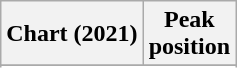<table class="wikitable sortable plainrowheaders" style="text-align:center">
<tr>
<th scope="col">Chart (2021)</th>
<th scope="col">Peak<br>position</th>
</tr>
<tr>
</tr>
<tr>
</tr>
</table>
